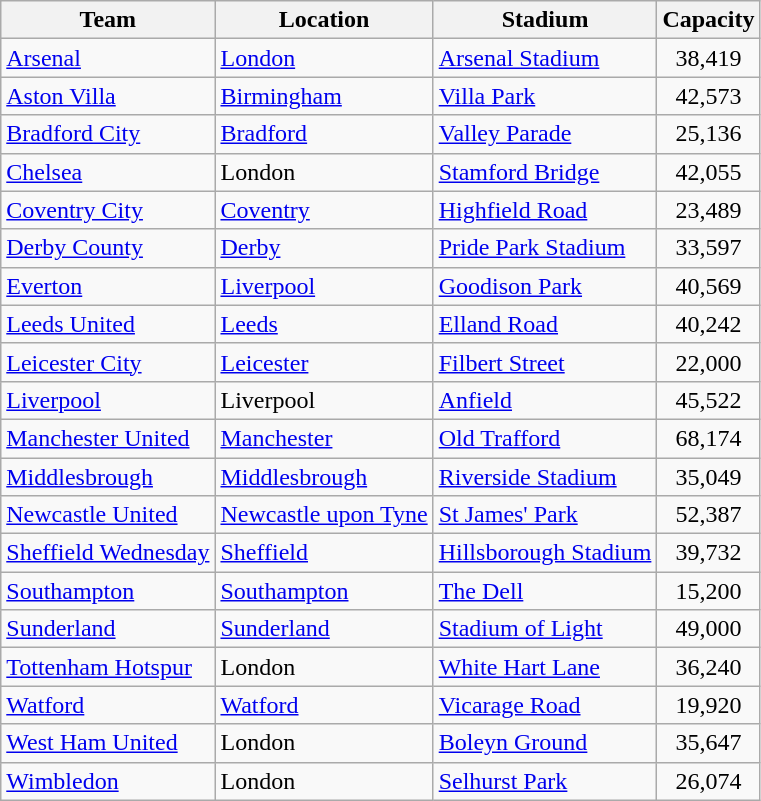<table class="wikitable sortable">
<tr>
<th>Team</th>
<th>Location</th>
<th>Stadium</th>
<th>Capacity</th>
</tr>
<tr>
<td><a href='#'>Arsenal</a></td>
<td><a href='#'>London</a> </td>
<td><a href='#'>Arsenal Stadium</a></td>
<td align="center">38,419</td>
</tr>
<tr>
<td><a href='#'>Aston Villa</a></td>
<td><a href='#'>Birmingham</a></td>
<td><a href='#'>Villa Park</a></td>
<td align="center">42,573</td>
</tr>
<tr>
<td><a href='#'>Bradford City</a></td>
<td><a href='#'>Bradford</a></td>
<td><a href='#'>Valley Parade</a></td>
<td align="center">25,136</td>
</tr>
<tr>
<td><a href='#'>Chelsea</a></td>
<td>London </td>
<td><a href='#'>Stamford Bridge</a></td>
<td align="center">42,055</td>
</tr>
<tr>
<td><a href='#'>Coventry City</a></td>
<td><a href='#'>Coventry</a></td>
<td><a href='#'>Highfield Road</a></td>
<td align="center">23,489</td>
</tr>
<tr>
<td><a href='#'>Derby County</a></td>
<td><a href='#'>Derby</a></td>
<td><a href='#'>Pride Park Stadium</a></td>
<td align="center">33,597</td>
</tr>
<tr>
<td><a href='#'>Everton</a></td>
<td><a href='#'>Liverpool</a> </td>
<td><a href='#'>Goodison Park</a></td>
<td align="center">40,569</td>
</tr>
<tr>
<td><a href='#'>Leeds United</a></td>
<td><a href='#'>Leeds</a></td>
<td><a href='#'>Elland Road</a></td>
<td align="center">40,242</td>
</tr>
<tr>
<td><a href='#'>Leicester City</a></td>
<td><a href='#'>Leicester</a></td>
<td><a href='#'>Filbert Street</a></td>
<td align="center">22,000</td>
</tr>
<tr>
<td><a href='#'>Liverpool</a></td>
<td>Liverpool </td>
<td><a href='#'>Anfield</a></td>
<td align="center">45,522</td>
</tr>
<tr>
<td><a href='#'>Manchester United</a></td>
<td><a href='#'>Manchester</a></td>
<td><a href='#'>Old Trafford</a></td>
<td align="center">68,174</td>
</tr>
<tr>
<td><a href='#'>Middlesbrough</a></td>
<td><a href='#'>Middlesbrough</a></td>
<td><a href='#'>Riverside Stadium</a></td>
<td align="center">35,049</td>
</tr>
<tr>
<td><a href='#'>Newcastle United</a></td>
<td><a href='#'>Newcastle upon Tyne</a></td>
<td><a href='#'>St James' Park</a></td>
<td align="center">52,387</td>
</tr>
<tr>
<td><a href='#'>Sheffield Wednesday</a></td>
<td><a href='#'>Sheffield</a></td>
<td><a href='#'>Hillsborough Stadium</a></td>
<td align="center">39,732</td>
</tr>
<tr>
<td><a href='#'>Southampton</a></td>
<td><a href='#'>Southampton</a></td>
<td><a href='#'>The Dell</a></td>
<td align="center">15,200</td>
</tr>
<tr>
<td><a href='#'>Sunderland</a></td>
<td><a href='#'>Sunderland</a></td>
<td><a href='#'>Stadium of Light</a></td>
<td align="center">49,000</td>
</tr>
<tr>
<td><a href='#'>Tottenham Hotspur</a></td>
<td>London </td>
<td><a href='#'>White Hart Lane</a></td>
<td align="center">36,240</td>
</tr>
<tr>
<td><a href='#'>Watford</a></td>
<td><a href='#'>Watford</a></td>
<td><a href='#'>Vicarage Road</a></td>
<td align="center">19,920</td>
</tr>
<tr>
<td><a href='#'>West Ham United</a></td>
<td>London </td>
<td><a href='#'>Boleyn Ground</a></td>
<td align="center">35,647</td>
</tr>
<tr>
<td><a href='#'>Wimbledon</a></td>
<td>London </td>
<td><a href='#'>Selhurst Park</a></td>
<td align="center">26,074</td>
</tr>
</table>
